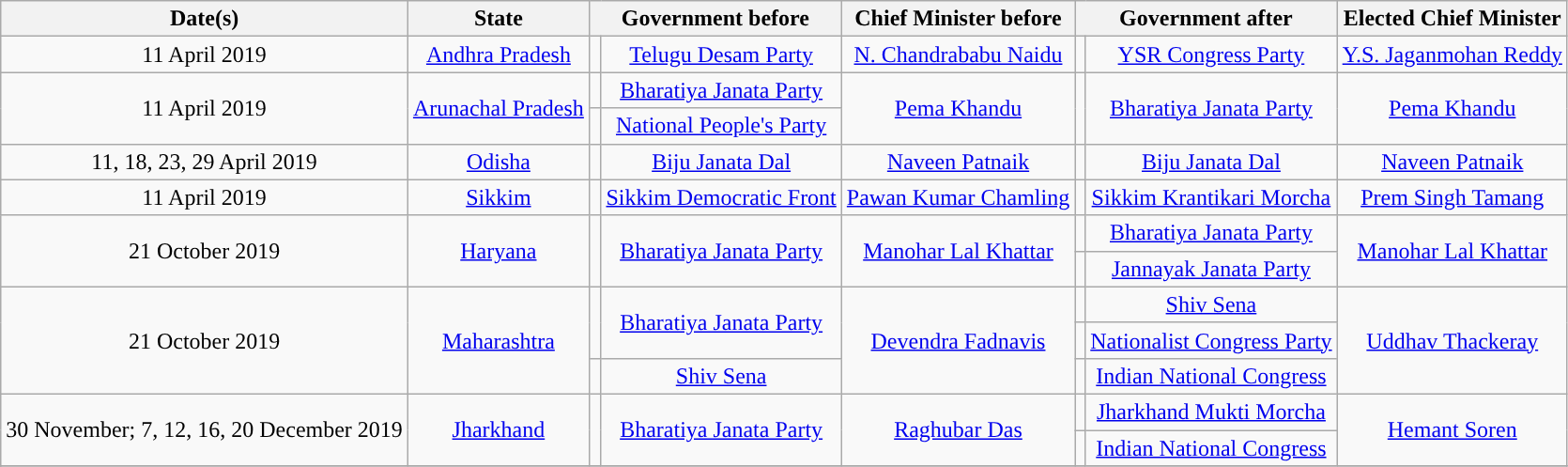<table class="wikitable">
<tr>
<th>Date(s)</th>
<th>State</th>
<th colspan="2">Government before</th>
<th>Chief Minister before</th>
<th colspan="2">Government after</th>
<th>Elected Chief Minister</th>
</tr>
<tr style="text-align:center;">
<td>11 April 2019</td>
<td><a href='#'>Andhra Pradesh</a></td>
<td></td>
<td><a href='#'>Telugu Desam Party</a></td>
<td><a href='#'>N. Chandrababu Naidu</a></td>
<td></td>
<td><a href='#'>YSR Congress Party</a></td>
<td><a href='#'>Y.S. Jaganmohan Reddy</a></td>
</tr>
<tr style="text-align:center;">
<td rowspan="2">11 April 2019</td>
<td rowspan="2"><a href='#'>Arunachal Pradesh</a></td>
<td></td>
<td><a href='#'>Bharatiya Janata Party</a></td>
<td rowspan="2"><a href='#'>Pema Khandu</a></td>
<td rowspan="2"></td>
<td rowspan="2"><a href='#'>Bharatiya Janata Party</a></td>
<td rowspan="2"><a href='#'>Pema Khandu</a></td>
</tr>
<tr style="text-align:center;">
<td></td>
<td><a href='#'>National People's Party</a></td>
</tr>
<tr style="text-align:center;">
<td>11, 18, 23, 29 April 2019</td>
<td><a href='#'>Odisha</a></td>
<td></td>
<td><a href='#'>Biju Janata Dal</a></td>
<td><a href='#'>Naveen Patnaik</a></td>
<td></td>
<td><a href='#'>Biju Janata Dal</a></td>
<td><a href='#'>Naveen Patnaik</a></td>
</tr>
<tr style="text-align:center;">
<td>11 April 2019</td>
<td><a href='#'>Sikkim</a></td>
<td></td>
<td><a href='#'>Sikkim Democratic Front</a></td>
<td><a href='#'>Pawan Kumar Chamling</a></td>
<td></td>
<td><a href='#'>Sikkim Krantikari Morcha</a></td>
<td><a href='#'>Prem Singh Tamang</a></td>
</tr>
<tr style="text-align:center;">
<td rowspan="2">21 October 2019</td>
<td rowspan="2"><a href='#'>Haryana</a></td>
<td rowspan="2" width="1px"></td>
<td rowspan="2"><a href='#'>Bharatiya Janata Party</a></td>
<td rowspan="2"><a href='#'>Manohar Lal Khattar</a></td>
<td></td>
<td><a href='#'>Bharatiya Janata Party</a></td>
<td rowspan="2"><a href='#'>Manohar Lal Khattar</a></td>
</tr>
<tr style="text-align:center;">
<td></td>
<td><a href='#'>Jannayak Janata Party</a></td>
</tr>
<tr style="text-align:center;">
<td rowspan="3">21 October 2019</td>
<td rowspan="3"><a href='#'>Maharashtra</a></td>
<td rowspan="2"></td>
<td rowspan="2"><a href='#'>Bharatiya Janata Party</a></td>
<td rowspan="3"><a href='#'>Devendra Fadnavis</a></td>
<td></td>
<td><a href='#'>Shiv Sena</a></td>
<td rowspan="3"><a href='#'>Uddhav Thackeray</a></td>
</tr>
<tr style="text-align:center;">
<td></td>
<td><a href='#'>Nationalist Congress Party</a></td>
</tr>
<tr style="text-align:center;">
<td></td>
<td><a href='#'>Shiv Sena</a></td>
<td></td>
<td><a href='#'>Indian National Congress</a></td>
</tr>
<tr style="text-align:center;">
<td rowspan="2">30 November; 7, 12, 16, 20 December 2019</td>
<td rowspan="2"><a href='#'>Jharkhand</a></td>
<td rowspan="2"></td>
<td rowspan="2"><a href='#'>Bharatiya Janata Party</a></td>
<td rowspan="2"><a href='#'>Raghubar Das</a></td>
<td></td>
<td><a href='#'>Jharkhand Mukti Morcha</a></td>
<td rowspan="2"><a href='#'>Hemant Soren</a></td>
</tr>
<tr style="text-align:center;">
<td></td>
<td><a href='#'>Indian National Congress</a></td>
</tr>
<tr style="text-align:center;">
</tr>
<tr>
</tr>
</table>
